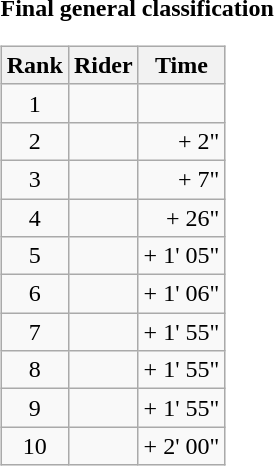<table>
<tr>
<td><strong>Final general classification</strong><br><table class="wikitable">
<tr>
<th scope="col">Rank</th>
<th scope="col">Rider</th>
<th scope="col">Time</th>
</tr>
<tr>
<td style="text-align:center;">1</td>
<td></td>
<td style="text-align:right;"></td>
</tr>
<tr>
<td style="text-align:center;">2</td>
<td></td>
<td style="text-align:right;">+ 2"</td>
</tr>
<tr>
<td style="text-align:center;">3</td>
<td></td>
<td style="text-align:right;">+ 7"</td>
</tr>
<tr>
<td style="text-align:center;">4</td>
<td></td>
<td style="text-align:right;">+ 26"</td>
</tr>
<tr>
<td style="text-align:center;">5</td>
<td></td>
<td style="text-align:right;">+ 1' 05"</td>
</tr>
<tr>
<td style="text-align:center;">6</td>
<td></td>
<td style="text-align:right;">+ 1' 06"</td>
</tr>
<tr>
<td style="text-align:center;">7</td>
<td></td>
<td style="text-align:right;">+ 1' 55"</td>
</tr>
<tr>
<td style="text-align:center;">8</td>
<td></td>
<td style="text-align:right;">+ 1' 55"</td>
</tr>
<tr>
<td style="text-align:center;">9</td>
<td></td>
<td style="text-align:right;">+ 1' 55"</td>
</tr>
<tr>
<td style="text-align:center;">10</td>
<td></td>
<td style="text-align:right;">+ 2' 00"</td>
</tr>
</table>
</td>
</tr>
</table>
